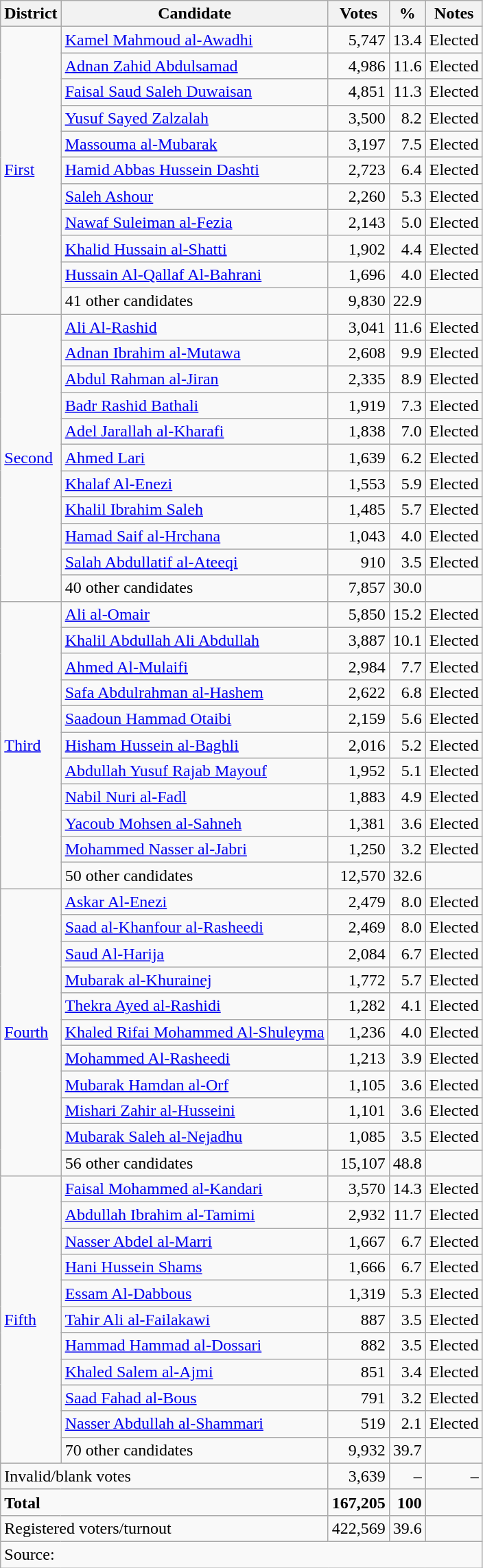<table class=wikitable style=text-align:right>
<tr>
<th>District</th>
<th>Candidate</th>
<th>Votes</th>
<th>%</th>
<th>Notes</th>
</tr>
<tr>
<td align=left rowspan=11><a href='#'>First</a></td>
<td align=left><a href='#'>Kamel Mahmoud al-Awadhi</a></td>
<td>5,747</td>
<td>13.4</td>
<td>Elected</td>
</tr>
<tr>
<td align=left><a href='#'>Adnan Zahid Abdulsamad</a></td>
<td>4,986</td>
<td>11.6</td>
<td>Elected</td>
</tr>
<tr>
<td align=left><a href='#'>Faisal Saud Saleh Duwaisan</a></td>
<td>4,851</td>
<td>11.3</td>
<td>Elected</td>
</tr>
<tr>
<td align=left><a href='#'>Yusuf Sayed Zalzalah</a></td>
<td>3,500</td>
<td>8.2</td>
<td>Elected</td>
</tr>
<tr>
<td align=left><a href='#'>Massouma al-Mubarak</a></td>
<td>3,197</td>
<td>7.5</td>
<td>Elected</td>
</tr>
<tr>
<td align=left><a href='#'>Hamid Abbas Hussein Dashti</a></td>
<td>2,723</td>
<td>6.4</td>
<td>Elected</td>
</tr>
<tr>
<td align=left><a href='#'>Saleh Ashour</a></td>
<td>2,260</td>
<td>5.3</td>
<td>Elected</td>
</tr>
<tr>
<td align=left><a href='#'>Nawaf Suleiman al-Fezia</a></td>
<td>2,143</td>
<td>5.0</td>
<td>Elected</td>
</tr>
<tr>
<td align=left><a href='#'>Khalid Hussain al-Shatti</a></td>
<td>1,902</td>
<td>4.4</td>
<td>Elected</td>
</tr>
<tr>
<td align=left><a href='#'>Hussain Al-Qallaf Al-Bahrani</a></td>
<td>1,696</td>
<td>4.0</td>
<td>Elected</td>
</tr>
<tr>
<td align=left>41 other candidates</td>
<td>9,830</td>
<td>22.9</td>
<td></td>
</tr>
<tr>
<td align=left rowspan=11><a href='#'>Second</a></td>
<td align=left><a href='#'>Ali Al-Rashid</a></td>
<td>3,041</td>
<td>11.6</td>
<td>Elected</td>
</tr>
<tr>
<td align=left><a href='#'>Adnan Ibrahim al-Mutawa</a></td>
<td>2,608</td>
<td>9.9</td>
<td>Elected</td>
</tr>
<tr>
<td align=left><a href='#'>Abdul Rahman al-Jiran</a></td>
<td>2,335</td>
<td>8.9</td>
<td>Elected</td>
</tr>
<tr>
<td align=left><a href='#'>Badr Rashid Bathali</a></td>
<td>1,919</td>
<td>7.3</td>
<td>Elected</td>
</tr>
<tr>
<td align=left><a href='#'>Adel Jarallah al-Kharafi</a></td>
<td>1,838</td>
<td>7.0</td>
<td>Elected</td>
</tr>
<tr>
<td align=left><a href='#'>Ahmed Lari</a></td>
<td>1,639</td>
<td>6.2</td>
<td>Elected</td>
</tr>
<tr>
<td align=left><a href='#'>Khalaf Al-Enezi</a></td>
<td>1,553</td>
<td>5.9</td>
<td>Elected</td>
</tr>
<tr>
<td align=left><a href='#'>Khalil Ibrahim Saleh</a></td>
<td>1,485</td>
<td>5.7</td>
<td>Elected</td>
</tr>
<tr>
<td align=left><a href='#'>Hamad Saif al-Hrchana</a></td>
<td>1,043</td>
<td>4.0</td>
<td>Elected</td>
</tr>
<tr>
<td align=left><a href='#'>Salah Abdullatif al-Ateeqi</a></td>
<td>910</td>
<td>3.5</td>
<td>Elected</td>
</tr>
<tr>
<td align=left>40 other candidates</td>
<td>7,857</td>
<td>30.0</td>
<td></td>
</tr>
<tr>
<td align=left rowspan=11><a href='#'>Third</a></td>
<td align=left><a href='#'>Ali al-Omair</a></td>
<td>5,850</td>
<td>15.2</td>
<td>Elected</td>
</tr>
<tr>
<td align=left><a href='#'>Khalil Abdullah Ali Abdullah</a></td>
<td>3,887</td>
<td>10.1</td>
<td>Elected</td>
</tr>
<tr>
<td align=left><a href='#'>Ahmed Al-Mulaifi</a></td>
<td>2,984</td>
<td>7.7</td>
<td>Elected</td>
</tr>
<tr>
<td align=left><a href='#'>Safa Abdulrahman al-Hashem</a></td>
<td>2,622</td>
<td>6.8</td>
<td>Elected</td>
</tr>
<tr>
<td align=left><a href='#'>Saadoun Hammad Otaibi</a></td>
<td>2,159</td>
<td>5.6</td>
<td>Elected</td>
</tr>
<tr>
<td align=left><a href='#'>Hisham Hussein al-Baghli</a></td>
<td>2,016</td>
<td>5.2</td>
<td>Elected</td>
</tr>
<tr>
<td align=left><a href='#'>Abdullah Yusuf Rajab Mayouf</a></td>
<td>1,952</td>
<td>5.1</td>
<td>Elected</td>
</tr>
<tr>
<td align=left><a href='#'>Nabil Nuri al-Fadl</a></td>
<td>1,883</td>
<td>4.9</td>
<td>Elected</td>
</tr>
<tr>
<td align=left><a href='#'>Yacoub Mohsen al-Sahneh</a></td>
<td>1,381</td>
<td>3.6</td>
<td>Elected</td>
</tr>
<tr>
<td align=left><a href='#'>Mohammed Nasser al-Jabri</a></td>
<td>1,250</td>
<td>3.2</td>
<td>Elected</td>
</tr>
<tr>
<td align=left>50 other candidates</td>
<td>12,570</td>
<td>32.6</td>
<td></td>
</tr>
<tr>
<td align=left rowspan=11><a href='#'>Fourth</a></td>
<td align=left><a href='#'>Askar Al-Enezi</a></td>
<td>2,479</td>
<td>8.0</td>
<td>Elected</td>
</tr>
<tr>
<td align=left><a href='#'>Saad al-Khanfour al-Rasheedi</a></td>
<td>2,469</td>
<td>8.0</td>
<td>Elected</td>
</tr>
<tr>
<td align=left><a href='#'>Saud Al-Harija</a></td>
<td>2,084</td>
<td>6.7</td>
<td>Elected</td>
</tr>
<tr>
<td align=left><a href='#'>Mubarak al-Khurainej</a></td>
<td>1,772</td>
<td>5.7</td>
<td>Elected</td>
</tr>
<tr>
<td align=left><a href='#'>Thekra Ayed al-Rashidi</a></td>
<td>1,282</td>
<td>4.1</td>
<td>Elected</td>
</tr>
<tr>
<td align=left><a href='#'>Khaled Rifai Mohammed Al-Shuleyma</a></td>
<td>1,236</td>
<td>4.0</td>
<td>Elected</td>
</tr>
<tr>
<td align=left><a href='#'>Mohammed Al-Rasheedi</a></td>
<td>1,213</td>
<td>3.9</td>
<td>Elected</td>
</tr>
<tr>
<td align=left><a href='#'>Mubarak Hamdan al-Orf</a></td>
<td>1,105</td>
<td>3.6</td>
<td>Elected</td>
</tr>
<tr>
<td align=left><a href='#'>Mishari Zahir al-Husseini</a></td>
<td>1,101</td>
<td>3.6</td>
<td>Elected</td>
</tr>
<tr>
<td align=left><a href='#'>Mubarak Saleh al-Nejadhu</a></td>
<td>1,085</td>
<td>3.5</td>
<td>Elected</td>
</tr>
<tr>
<td align=left>56 other candidates</td>
<td>15,107</td>
<td>48.8</td>
<td></td>
</tr>
<tr>
<td align=left rowspan=11><a href='#'>Fifth</a></td>
<td align=left><a href='#'>Faisal Mohammed al-Kandari</a></td>
<td>3,570</td>
<td>14.3</td>
<td>Elected</td>
</tr>
<tr>
<td align=left><a href='#'>Abdullah Ibrahim al-Tamimi</a></td>
<td>2,932</td>
<td>11.7</td>
<td>Elected</td>
</tr>
<tr>
<td align=left><a href='#'>Nasser Abdel al-Marri</a></td>
<td>1,667</td>
<td>6.7</td>
<td>Elected</td>
</tr>
<tr>
<td align=left><a href='#'>Hani Hussein Shams</a></td>
<td>1,666</td>
<td>6.7</td>
<td>Elected</td>
</tr>
<tr>
<td align=left><a href='#'>Essam Al-Dabbous</a></td>
<td>1,319</td>
<td>5.3</td>
<td>Elected</td>
</tr>
<tr>
<td align=left><a href='#'>Tahir Ali al-Failakawi</a></td>
<td>887</td>
<td>3.5</td>
<td>Elected</td>
</tr>
<tr>
<td align=left><a href='#'>Hammad Hammad al-Dossari</a></td>
<td>882</td>
<td>3.5</td>
<td>Elected</td>
</tr>
<tr>
<td align=left><a href='#'>Khaled Salem al-Ajmi</a></td>
<td>851</td>
<td>3.4</td>
<td>Elected</td>
</tr>
<tr>
<td align=left><a href='#'>Saad Fahad al-Bous</a></td>
<td>791</td>
<td>3.2</td>
<td>Elected</td>
</tr>
<tr>
<td align=left><a href='#'>Nasser Abdullah al-Shammari</a></td>
<td>519</td>
<td>2.1</td>
<td>Elected</td>
</tr>
<tr>
<td align=left>70 other candidates</td>
<td>9,932</td>
<td>39.7</td>
<td></td>
</tr>
<tr>
<td align=left colspan=2>Invalid/blank votes</td>
<td>3,639</td>
<td>–</td>
<td>–</td>
</tr>
<tr>
<td align=left colspan=2><strong>Total</strong></td>
<td><strong>167,205</strong></td>
<td><strong>100</strong></td>
<td></td>
</tr>
<tr>
<td align=left colspan=2>Registered voters/turnout</td>
<td>422,569</td>
<td>39.6</td>
<td></td>
</tr>
<tr>
<td align=left colspan=5>Source: </td>
</tr>
</table>
